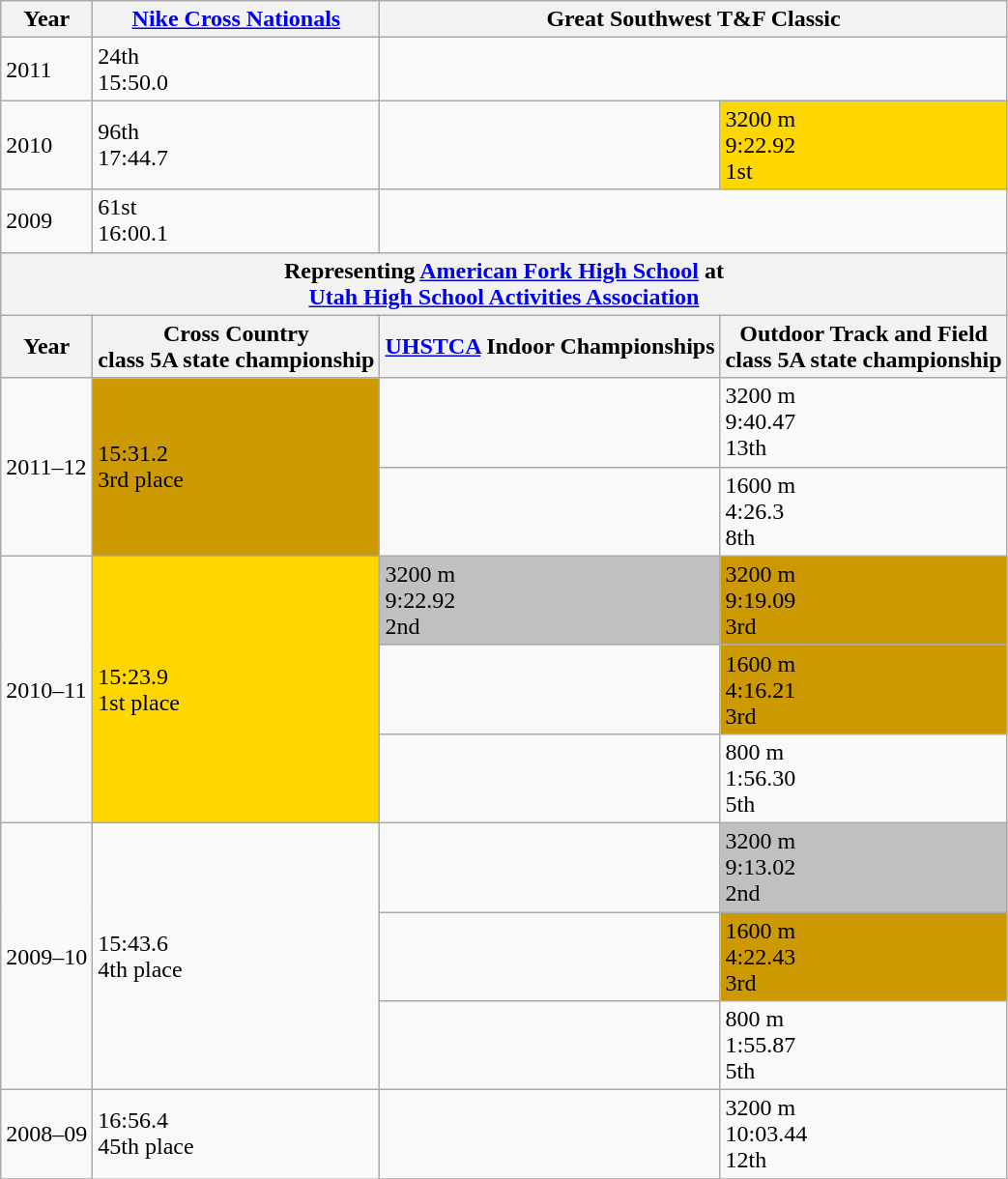<table class="wikitable sortable">
<tr>
<th>Year</th>
<th><a href='#'>Nike Cross Nationals</a></th>
<th Colspan=2>Great Southwest T&F Classic</th>
</tr>
<tr>
<td Rowspan=1>2011</td>
<td>24th<br>15:50.0</td>
<td Colspan=2></td>
</tr>
<tr>
<td Rowspan=1>2010</td>
<td>96th<br>17:44.7</td>
<td></td>
<td Colspan=2 bgcolor=gold>3200 m<br>9:22.92<br>1st</td>
</tr>
<tr>
<td Rowspan=1>2009</td>
<td>61st<br>16:00.1</td>
<td Colspan=2></td>
</tr>
<tr>
<th colspan="7">Representing <a href='#'>American Fork High School</a> at<br><a href='#'>Utah High School Activities Association</a></th>
</tr>
<tr>
<th>Year</th>
<th>Cross Country<br>class 5A state championship</th>
<th><a href='#'>UHSTCA</a> Indoor Championships</th>
<th>Outdoor Track and Field<br>class 5A state championship</th>
</tr>
<tr>
<td Rowspan=2>2011–12</td>
<td Rowspan=2 bgcolor=cc9900>15:31.2<br>3rd place</td>
<td></td>
<td>3200 m<br>9:40.47<br>13th</td>
</tr>
<tr>
<td></td>
<td>1600 m<br>4:26.3<br>8th</td>
</tr>
<tr>
<td Rowspan=3>2010–11</td>
<td Rowspan=3 bgcolor=gold>15:23.9<br>1st place</td>
<td bgcolor=silver>3200 m<br>9:22.92<br>2nd</td>
<td bgcolor=cc9900>3200 m<br>9:19.09<br>3rd</td>
</tr>
<tr>
<td></td>
<td bgcolor=cc9900>1600 m<br>4:16.21<br>3rd</td>
</tr>
<tr>
<td></td>
<td>800 m<br>1:56.30<br>5th</td>
</tr>
<tr>
<td Rowspan=3>2009–10</td>
<td Rowspan=3>15:43.6<br>4th place</td>
<td></td>
<td bgcolor=silver>3200 m<br>9:13.02<br>2nd</td>
</tr>
<tr>
<td></td>
<td bgcolor=cc9900>1600 m<br>4:22.43<br>3rd</td>
</tr>
<tr>
<td></td>
<td>800 m<br>1:55.87<br>5th</td>
</tr>
<tr>
<td Rowspan=1>2008–09</td>
<td Rowspan=2>16:56.4<br>45th place</td>
<td></td>
<td>3200 m<br>10:03.44<br>12th</td>
</tr>
<tr>
</tr>
</table>
